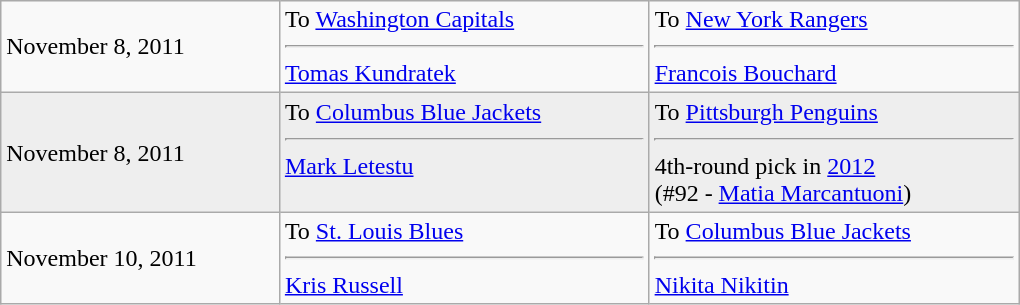<table class="wikitable" style="border:1px solid #999; width:680px;">
<tr>
<td>November 8, 2011</td>
<td valign="top">To <a href='#'>Washington Capitals</a><hr><a href='#'>Tomas Kundratek</a></td>
<td valign="top">To <a href='#'>New York Rangers</a><hr><a href='#'>Francois Bouchard</a></td>
</tr>
<tr bgcolor="eeeeee">
<td>November 8, 2011</td>
<td valign="top">To <a href='#'>Columbus Blue Jackets</a><hr><a href='#'>Mark Letestu</a></td>
<td valign="top">To <a href='#'>Pittsburgh Penguins</a><hr>4th-round pick in <a href='#'>2012</a><br>(#92 - <a href='#'>Matia Marcantuoni</a>)</td>
</tr>
<tr>
<td>November 10, 2011</td>
<td valign="top">To <a href='#'>St. Louis Blues</a><hr><a href='#'>Kris Russell</a></td>
<td valign="top">To <a href='#'>Columbus Blue Jackets</a><hr><a href='#'>Nikita Nikitin</a></td>
</tr>
</table>
